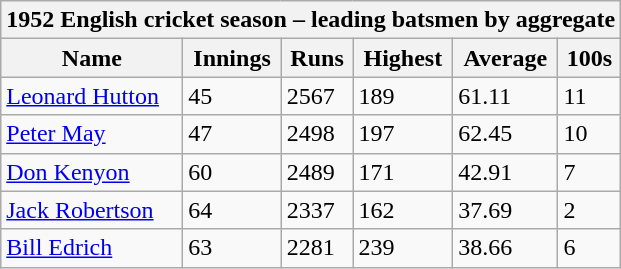<table class="wikitable">
<tr>
<th bgcolor="#efefef" colspan="7">1952 English cricket season – leading batsmen by aggregate</th>
</tr>
<tr bgcolor="#efefef">
<th>Name</th>
<th>Innings</th>
<th>Runs</th>
<th>Highest</th>
<th>Average</th>
<th>100s</th>
</tr>
<tr>
<td><a href='#'>Leonard Hutton</a></td>
<td>45</td>
<td>2567</td>
<td>189</td>
<td>61.11</td>
<td>11</td>
</tr>
<tr>
<td><a href='#'>Peter May</a></td>
<td>47</td>
<td>2498</td>
<td>197</td>
<td>62.45</td>
<td>10</td>
</tr>
<tr>
<td><a href='#'>Don Kenyon</a></td>
<td>60</td>
<td>2489</td>
<td>171</td>
<td>42.91</td>
<td>7</td>
</tr>
<tr>
<td><a href='#'>Jack Robertson</a></td>
<td>64</td>
<td>2337</td>
<td>162</td>
<td>37.69</td>
<td>2</td>
</tr>
<tr>
<td><a href='#'>Bill Edrich</a></td>
<td>63</td>
<td>2281</td>
<td>239</td>
<td>38.66</td>
<td>6</td>
</tr>
</table>
